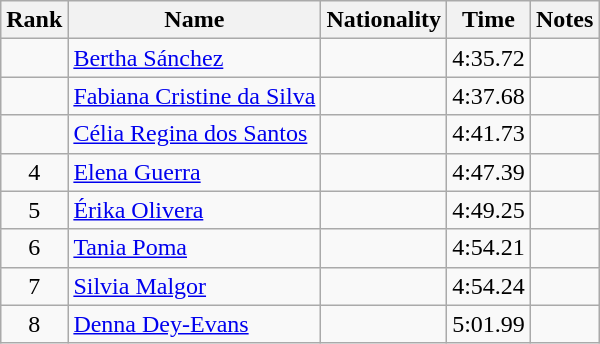<table class="wikitable sortable" style="text-align:center">
<tr>
<th>Rank</th>
<th>Name</th>
<th>Nationality</th>
<th>Time</th>
<th>Notes</th>
</tr>
<tr>
<td></td>
<td align=left><a href='#'>Bertha Sánchez</a></td>
<td align=left></td>
<td>4:35.72</td>
<td></td>
</tr>
<tr>
<td></td>
<td align=left><a href='#'>Fabiana Cristine da Silva</a></td>
<td align=left></td>
<td>4:37.68</td>
<td></td>
</tr>
<tr>
<td></td>
<td align=left><a href='#'>Célia Regina dos Santos</a></td>
<td align=left></td>
<td>4:41.73</td>
<td></td>
</tr>
<tr>
<td>4</td>
<td align=left><a href='#'>Elena Guerra</a></td>
<td align=left></td>
<td>4:47.39</td>
<td></td>
</tr>
<tr>
<td>5</td>
<td align=left><a href='#'>Érika Olivera</a></td>
<td align=left></td>
<td>4:49.25</td>
<td></td>
</tr>
<tr>
<td>6</td>
<td align=left><a href='#'>Tania Poma</a></td>
<td align=left></td>
<td>4:54.21</td>
<td></td>
</tr>
<tr>
<td>7</td>
<td align=left><a href='#'>Silvia Malgor</a></td>
<td align=left></td>
<td>4:54.24</td>
<td></td>
</tr>
<tr>
<td>8</td>
<td align=left><a href='#'>Denna Dey-Evans</a></td>
<td align=left></td>
<td>5:01.99</td>
<td></td>
</tr>
</table>
